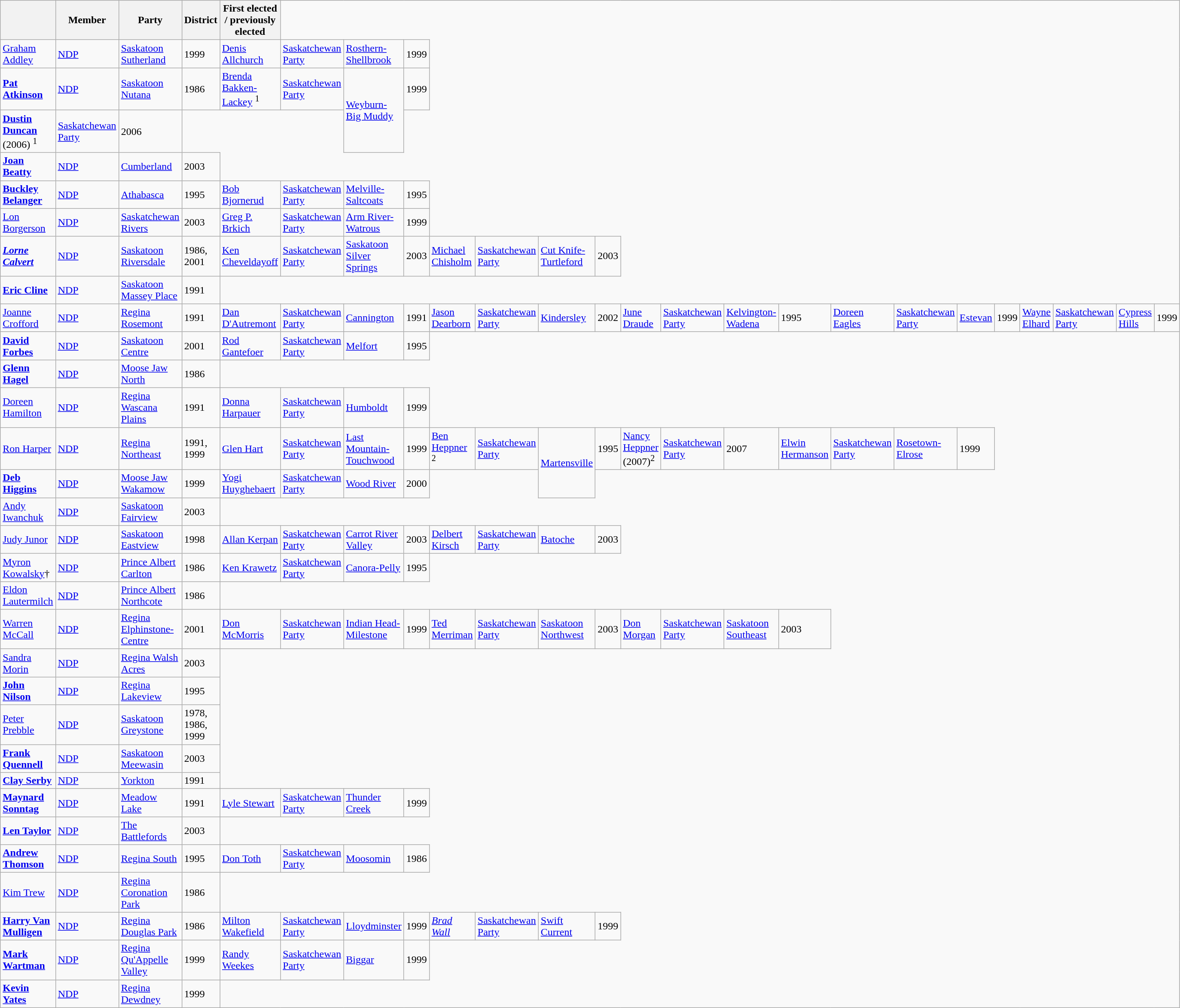<table class="wikitable sortable">
<tr>
<th> </th>
<th>Member</th>
<th>Party</th>
<th>District</th>
<th>First elected / previously elected</th>
</tr>
<tr>
<td><a href='#'>Graham Addley</a></td>
<td><a href='#'>NDP</a></td>
<td><a href='#'>Saskatoon Sutherland</a></td>
<td>1999<br></td>
<td><a href='#'>Denis Allchurch</a></td>
<td><a href='#'>Saskatchewan Party</a></td>
<td><a href='#'>Rosthern-Shellbrook</a></td>
<td>1999</td>
</tr>
<tr>
<td><strong><a href='#'>Pat Atkinson</a></strong></td>
<td><a href='#'>NDP</a></td>
<td><a href='#'>Saskatoon Nutana</a></td>
<td>1986<br></td>
<td><a href='#'>Brenda Bakken-Lackey</a> <sup>1</sup></td>
<td><a href='#'>Saskatchewan Party</a></td>
<td rowspan="2"><a href='#'>Weyburn-Big Muddy</a></td>
<td>1999</td>
</tr>
<tr>
<td><strong><a href='#'>Dustin Duncan</a></strong> (2006) <sup>1</sup></td>
<td><a href='#'>Saskatchewan Party</a></td>
<td>2006</td>
</tr>
<tr>
<td><strong><a href='#'>Joan Beatty</a></strong></td>
<td><a href='#'>NDP</a></td>
<td><a href='#'>Cumberland</a></td>
<td>2003</td>
</tr>
<tr>
<td><strong><a href='#'>Buckley Belanger</a></strong></td>
<td><a href='#'>NDP</a></td>
<td><a href='#'>Athabasca</a></td>
<td>1995<br></td>
<td><a href='#'>Bob Bjornerud</a></td>
<td><a href='#'>Saskatchewan Party</a></td>
<td><a href='#'>Melville-Saltcoats</a></td>
<td>1995</td>
</tr>
<tr>
<td><a href='#'>Lon Borgerson</a></td>
<td><a href='#'>NDP</a></td>
<td><a href='#'>Saskatchewan Rivers</a></td>
<td>2003<br></td>
<td><a href='#'>Greg P. Brkich</a></td>
<td><a href='#'>Saskatchewan Party</a></td>
<td><a href='#'>Arm River-Watrous</a></td>
<td>1999</td>
</tr>
<tr>
<td><strong><em><a href='#'>Lorne Calvert</a></em></strong></td>
<td><a href='#'>NDP</a></td>
<td><a href='#'>Saskatoon Riversdale</a></td>
<td>1986, 2001<br></td>
<td><a href='#'>Ken Cheveldayoff</a></td>
<td><a href='#'>Saskatchewan Party</a></td>
<td><a href='#'>Saskatoon Silver Springs</a></td>
<td>2003<br></td>
<td><a href='#'>Michael Chisholm</a></td>
<td><a href='#'>Saskatchewan Party</a></td>
<td><a href='#'>Cut Knife-Turtleford</a></td>
<td>2003</td>
</tr>
<tr>
<td><strong><a href='#'>Eric Cline</a></strong></td>
<td><a href='#'>NDP</a></td>
<td><a href='#'>Saskatoon Massey Place</a></td>
<td>1991</td>
</tr>
<tr>
<td><a href='#'>Joanne Crofford</a></td>
<td><a href='#'>NDP</a></td>
<td><a href='#'>Regina Rosemont</a></td>
<td>1991<br></td>
<td><a href='#'>Dan D'Autremont</a></td>
<td><a href='#'>Saskatchewan Party</a></td>
<td><a href='#'>Cannington</a></td>
<td>1991<br></td>
<td><a href='#'>Jason Dearborn</a></td>
<td><a href='#'>Saskatchewan Party</a></td>
<td><a href='#'>Kindersley</a></td>
<td>2002<br></td>
<td><a href='#'>June Draude</a></td>
<td><a href='#'>Saskatchewan Party</a></td>
<td><a href='#'>Kelvington-Wadena</a></td>
<td>1995<br></td>
<td><a href='#'>Doreen Eagles</a></td>
<td><a href='#'>Saskatchewan Party</a></td>
<td><a href='#'>Estevan</a></td>
<td>1999<br></td>
<td><a href='#'>Wayne Elhard</a></td>
<td><a href='#'>Saskatchewan Party</a></td>
<td><a href='#'>Cypress Hills</a></td>
<td>1999</td>
</tr>
<tr>
<td><strong><a href='#'>David Forbes</a></strong></td>
<td><a href='#'>NDP</a></td>
<td><a href='#'>Saskatoon Centre</a></td>
<td>2001<br></td>
<td><a href='#'>Rod Gantefoer</a></td>
<td><a href='#'>Saskatchewan Party</a></td>
<td><a href='#'>Melfort</a></td>
<td>1995</td>
</tr>
<tr>
<td><strong><a href='#'>Glenn Hagel</a></strong></td>
<td><a href='#'>NDP</a></td>
<td><a href='#'>Moose Jaw North</a></td>
<td>1986</td>
</tr>
<tr>
<td><a href='#'>Doreen Hamilton</a></td>
<td><a href='#'>NDP</a></td>
<td><a href='#'>Regina Wascana Plains</a></td>
<td>1991<br></td>
<td><a href='#'>Donna Harpauer</a></td>
<td><a href='#'>Saskatchewan Party</a></td>
<td><a href='#'>Humboldt</a></td>
<td>1999</td>
</tr>
<tr>
<td><a href='#'>Ron Harper</a></td>
<td><a href='#'>NDP</a></td>
<td><a href='#'>Regina Northeast</a></td>
<td>1991, 1999<br></td>
<td><a href='#'>Glen Hart</a></td>
<td><a href='#'>Saskatchewan Party</a></td>
<td><a href='#'>Last Mountain-Touchwood</a></td>
<td>1999<br></td>
<td><a href='#'>Ben Heppner</a> <sup>2</sup></td>
<td><a href='#'>Saskatchewan Party</a></td>
<td rowspan="2"><a href='#'>Martensville</a></td>
<td>1995<br></td>
<td><a href='#'>Nancy Heppner</a> (2007)<sup>2</sup></td>
<td><a href='#'>Saskatchewan Party</a></td>
<td>2007<br></td>
<td><a href='#'>Elwin Hermanson</a></td>
<td><a href='#'>Saskatchewan Party</a></td>
<td><a href='#'>Rosetown-Elrose</a></td>
<td>1999</td>
</tr>
<tr>
<td><strong><a href='#'>Deb Higgins</a></strong></td>
<td><a href='#'>NDP</a></td>
<td><a href='#'>Moose Jaw Wakamow</a></td>
<td>1999<br></td>
<td><a href='#'>Yogi Huyghebaert</a></td>
<td><a href='#'>Saskatchewan Party</a></td>
<td><a href='#'>Wood River</a></td>
<td>2000</td>
</tr>
<tr>
<td><a href='#'>Andy Iwanchuk</a></td>
<td><a href='#'>NDP</a></td>
<td><a href='#'>Saskatoon Fairview</a></td>
<td>2003</td>
</tr>
<tr>
<td><a href='#'>Judy Junor</a></td>
<td><a href='#'>NDP</a></td>
<td><a href='#'>Saskatoon Eastview</a></td>
<td>1998<br></td>
<td><a href='#'>Allan Kerpan</a></td>
<td><a href='#'>Saskatchewan Party</a></td>
<td><a href='#'>Carrot River Valley</a></td>
<td>2003<br></td>
<td><a href='#'>Delbert Kirsch</a></td>
<td><a href='#'>Saskatchewan Party</a></td>
<td><a href='#'>Batoche</a></td>
<td>2003</td>
</tr>
<tr>
<td><a href='#'>Myron Kowalsky</a>†</td>
<td><a href='#'>NDP</a></td>
<td><a href='#'>Prince Albert Carlton</a></td>
<td>1986<br></td>
<td><a href='#'>Ken Krawetz</a></td>
<td><a href='#'>Saskatchewan Party</a></td>
<td><a href='#'>Canora-Pelly</a></td>
<td>1995</td>
</tr>
<tr>
<td><a href='#'>Eldon Lautermilch</a></td>
<td><a href='#'>NDP</a></td>
<td><a href='#'>Prince Albert Northcote</a></td>
<td>1986</td>
</tr>
<tr>
<td><a href='#'>Warren McCall</a></td>
<td><a href='#'>NDP</a></td>
<td><a href='#'>Regina Elphinstone-Centre</a></td>
<td>2001<br></td>
<td><a href='#'>Don McMorris</a></td>
<td><a href='#'>Saskatchewan Party</a></td>
<td><a href='#'>Indian Head-Milestone</a></td>
<td>1999<br></td>
<td><a href='#'>Ted Merriman</a></td>
<td><a href='#'>Saskatchewan Party</a></td>
<td><a href='#'>Saskatoon Northwest</a></td>
<td>2003<br></td>
<td><a href='#'>Don Morgan</a></td>
<td><a href='#'>Saskatchewan Party</a></td>
<td><a href='#'>Saskatoon Southeast</a></td>
<td>2003</td>
</tr>
<tr>
<td><a href='#'>Sandra Morin</a></td>
<td><a href='#'>NDP</a></td>
<td><a href='#'>Regina Walsh Acres</a></td>
<td>2003</td>
</tr>
<tr>
<td><strong><a href='#'>John Nilson</a></strong></td>
<td><a href='#'>NDP</a></td>
<td><a href='#'>Regina Lakeview</a></td>
<td>1995</td>
</tr>
<tr>
<td><a href='#'>Peter Prebble</a></td>
<td><a href='#'>NDP</a></td>
<td><a href='#'>Saskatoon Greystone</a></td>
<td>1978, 1986, 1999</td>
</tr>
<tr>
<td><strong><a href='#'>Frank Quennell</a></strong></td>
<td><a href='#'>NDP</a></td>
<td><a href='#'>Saskatoon Meewasin</a></td>
<td>2003</td>
</tr>
<tr>
<td><strong><a href='#'>Clay Serby</a></strong></td>
<td><a href='#'>NDP</a></td>
<td><a href='#'>Yorkton</a></td>
<td>1991</td>
</tr>
<tr>
<td><strong><a href='#'>Maynard Sonntag</a></strong></td>
<td><a href='#'>NDP</a></td>
<td><a href='#'>Meadow Lake</a></td>
<td>1991<br></td>
<td><a href='#'>Lyle Stewart</a></td>
<td><a href='#'>Saskatchewan Party</a></td>
<td><a href='#'>Thunder Creek</a></td>
<td>1999</td>
</tr>
<tr>
<td><strong><a href='#'>Len Taylor</a></strong></td>
<td><a href='#'>NDP</a></td>
<td><a href='#'>The Battlefords</a></td>
<td>2003</td>
</tr>
<tr>
<td><strong><a href='#'>Andrew Thomson</a></strong></td>
<td><a href='#'>NDP</a></td>
<td><a href='#'>Regina South</a></td>
<td>1995<br></td>
<td><a href='#'>Don Toth</a></td>
<td><a href='#'>Saskatchewan Party</a></td>
<td><a href='#'>Moosomin</a></td>
<td>1986</td>
</tr>
<tr>
<td><a href='#'>Kim Trew</a></td>
<td><a href='#'>NDP</a></td>
<td><a href='#'>Regina Coronation Park</a></td>
<td>1986</td>
</tr>
<tr>
<td><strong><a href='#'>Harry Van Mulligen</a></strong></td>
<td><a href='#'>NDP</a></td>
<td><a href='#'>Regina Douglas Park</a></td>
<td>1986<br></td>
<td><a href='#'>Milton Wakefield</a></td>
<td><a href='#'>Saskatchewan Party</a></td>
<td><a href='#'>Lloydminster</a></td>
<td>1999<br></td>
<td><em><a href='#'>Brad Wall</a></em></td>
<td><a href='#'>Saskatchewan Party</a></td>
<td><a href='#'>Swift Current</a></td>
<td>1999</td>
</tr>
<tr>
<td><strong><a href='#'>Mark Wartman</a></strong></td>
<td><a href='#'>NDP</a></td>
<td><a href='#'>Regina Qu'Appelle Valley</a></td>
<td>1999<br></td>
<td><a href='#'>Randy Weekes</a></td>
<td><a href='#'>Saskatchewan Party</a></td>
<td><a href='#'>Biggar</a></td>
<td>1999</td>
</tr>
<tr>
<td><strong><a href='#'>Kevin Yates</a></strong></td>
<td><a href='#'>NDP</a></td>
<td><a href='#'>Regina Dewdney</a></td>
<td>1999</td>
</tr>
</table>
